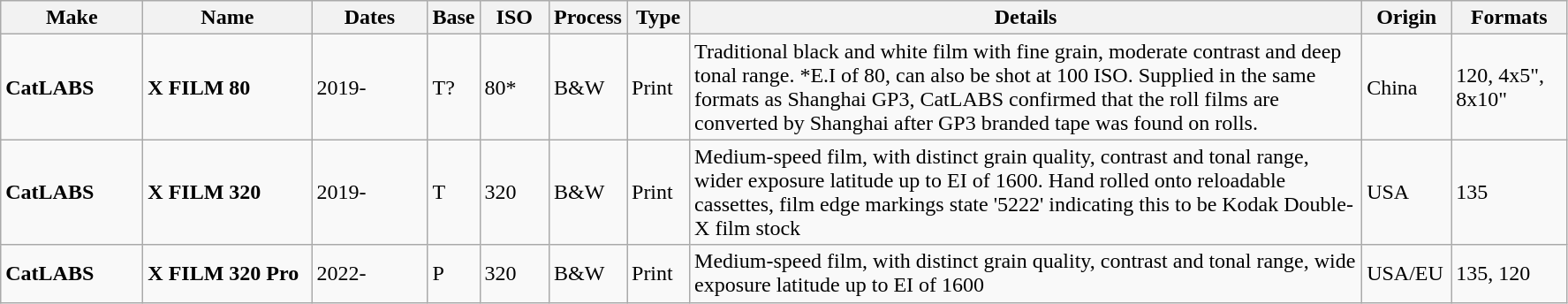<table class="wikitable">
<tr>
<th scope="col" style="width: 100px;">Make</th>
<th scope="col" style="width: 120px;">Name</th>
<th scope="col" style="width: 80px;">Dates</th>
<th scope="col" style="width: 30px;">Base</th>
<th scope="col" style="width: 45px;">ISO</th>
<th scope="col" style="width: 40px;">Process</th>
<th scope="col" style="width: 40px;">Type</th>
<th scope="col" style="width: 500px;">Details</th>
<th scope="col" style="width: 60px;">Origin</th>
<th scope="col" style="width: 80px;">Formats</th>
</tr>
<tr>
<td><strong>CatLABS</strong></td>
<td><strong>X FILM 80</strong></td>
<td>2019-</td>
<td>T?</td>
<td>80*</td>
<td>B&W</td>
<td>Print</td>
<td>Traditional black and white film with fine grain, moderate contrast and deep tonal range. *E.I of 80, can also be shot at 100 ISO. Supplied in the same formats as Shanghai GP3, CatLABS confirmed that the roll films are converted by Shanghai after GP3 branded tape was found on rolls.</td>
<td>China</td>
<td>120, 4x5", 8x10"</td>
</tr>
<tr>
<td><strong>CatLABS</strong></td>
<td><strong>X FILM 320</strong></td>
<td>2019-</td>
<td>T</td>
<td>320</td>
<td>B&W</td>
<td>Print</td>
<td>Medium-speed film, with distinct grain quality, contrast and tonal range, wider exposure latitude up to EI of 1600. Hand rolled onto reloadable cassettes, film edge markings state '5222' indicating this to be Kodak Double-X film stock</td>
<td>USA</td>
<td>135</td>
</tr>
<tr>
<td><strong>CatLABS</strong></td>
<td><strong>X FILM 320 Pro</strong></td>
<td>2022-</td>
<td>P</td>
<td>320</td>
<td>B&W</td>
<td>Print</td>
<td>Medium-speed film, with distinct grain quality, contrast and tonal range, wide exposure latitude up to EI of 1600</td>
<td>USA/EU</td>
<td>135, 120</td>
</tr>
</table>
